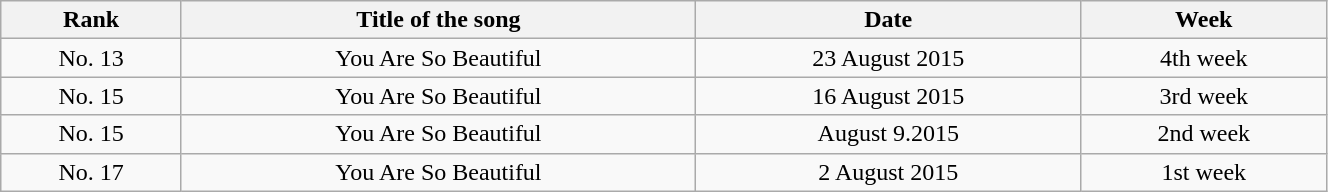<table class="wikitable" style="text-align:center" width=70%>
<tr>
<th>Rank</th>
<th>Title of the song</th>
<th>Date</th>
<th>Week</th>
</tr>
<tr>
<td>No. 13</td>
<td>You Are So Beautiful</td>
<td>23 August 2015</td>
<td>4th week</td>
</tr>
<tr>
<td>No. 15</td>
<td>You Are So Beautiful</td>
<td>16 August 2015</td>
<td>3rd week</td>
</tr>
<tr>
<td>No. 15</td>
<td>You Are So Beautiful</td>
<td>August 9.2015</td>
<td>2nd week</td>
</tr>
<tr>
<td>No. 17</td>
<td>You Are So Beautiful</td>
<td>2 August 2015</td>
<td>1st week</td>
</tr>
</table>
